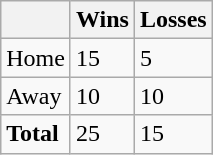<table class="wikitable">
<tr>
<th></th>
<th>Wins</th>
<th>Losses</th>
</tr>
<tr>
<td>Home</td>
<td>15</td>
<td>5</td>
</tr>
<tr>
<td>Away</td>
<td>10</td>
<td>10</td>
</tr>
<tr>
<td><strong>Total</strong></td>
<td>25</td>
<td>15</td>
</tr>
</table>
